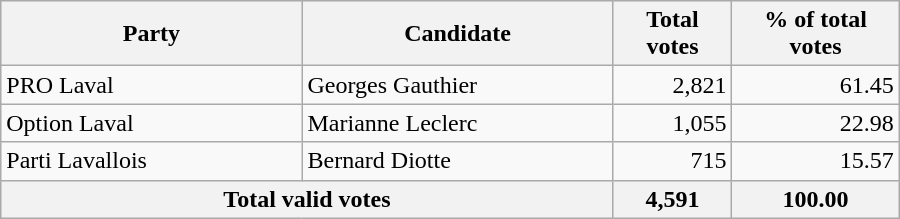<table style="width:600px;" class="wikitable">
<tr style="background-color:#E9E9E9">
<th colspan="2" style="width: 200px">Party</th>
<th colspan="1" style="width: 200px">Candidate</th>
<th align="right">Total votes</th>
<th align="right">% of total votes</th>
</tr>
<tr>
<td colspan="2" align="left">PRO Laval</td>
<td align="left">Georges Gauthier</td>
<td align="right">2,821</td>
<td align="right">61.45</td>
</tr>
<tr>
<td colspan="2" align="left">Option Laval</td>
<td align="left">Marianne Leclerc</td>
<td align="right">1,055</td>
<td align="right">22.98</td>
</tr>
<tr>
<td colspan="2" align="left">Parti Lavallois</td>
<td align="left">Bernard Diotte</td>
<td align="right">715</td>
<td align="right">15.57</td>
</tr>
<tr bgcolor="#EEEEEE">
<th colspan="3"  align="left">Total valid votes</th>
<th align="right">4,591</th>
<th align="right">100.00</th>
</tr>
</table>
